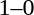<table style="text-align:center">
<tr>
<th width=200></th>
<th width=100></th>
<th width=200></th>
</tr>
<tr>
<td align=right></td>
<td>1–0</td>
<td align=left></td>
</tr>
</table>
